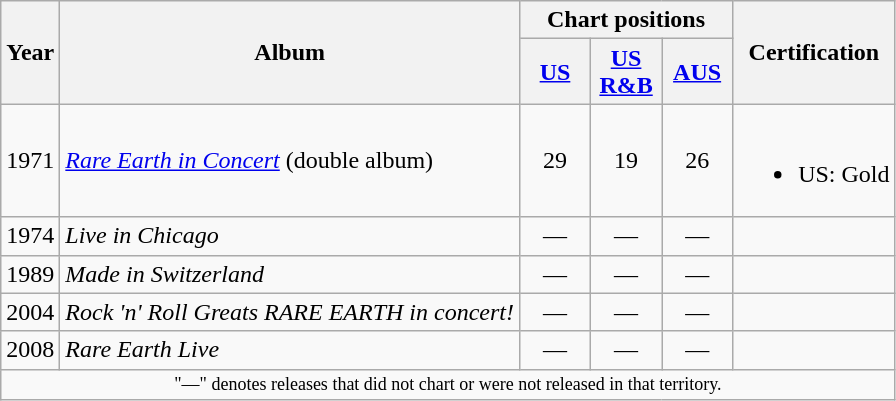<table class="wikitable">
<tr>
<th rowspan="2">Year</th>
<th rowspan="2">Album</th>
<th colspan="3">Chart positions</th>
<th rowspan="2">Certification</th>
</tr>
<tr>
<th align="center" valign="center" width="40"><a href='#'>US</a><br></th>
<th align="center" valign="center" width="40"><a href='#'>US R&B</a><br></th>
<th align="center" valign="center" width="40"><a href='#'>AUS</a><br></th>
</tr>
<tr>
<td align="left" valign="center">1971</td>
<td align="left" valign="center"><em><a href='#'>Rare Earth in Concert</a></em> (double album)</td>
<td align="center" valign="center">29</td>
<td align="center" valign="center">19</td>
<td align="center" valign="center">26</td>
<td><br><ul><li>US: Gold</li></ul></td>
</tr>
<tr>
<td align="left" valign="center">1974</td>
<td align="left" valign="center"><em>Live in Chicago</em></td>
<td align="center" valign="center">—</td>
<td align="center" valign="center">—</td>
<td align="center" valign="center">—</td>
<td></td>
</tr>
<tr>
<td align="left" valign="center">1989</td>
<td align="left" valign="center"><em>Made in Switzerland</em></td>
<td align="center" valign="center">—</td>
<td align="center" valign="center">—</td>
<td align="center" valign="center">—</td>
<td></td>
</tr>
<tr>
<td align="left" valign="center">2004</td>
<td align="left" valign="center"><em>Rock 'n' Roll Greats RARE EARTH in concert!</em></td>
<td align="center" valign="center">—</td>
<td align="center" valign="center">—</td>
<td align="center" valign="center">—</td>
<td></td>
</tr>
<tr>
<td align="left" valign="center">2008</td>
<td align="left" valign="center"><em>Rare Earth Live</em></td>
<td align="center" valign="center">—</td>
<td align="center" valign="center">—</td>
<td align="center" valign="center">—</td>
<td></td>
</tr>
<tr>
<td colspan="7" style="text-align:center; font-size:9pt;">"—" denotes releases that did not chart or were not released in that territory.</td>
</tr>
</table>
